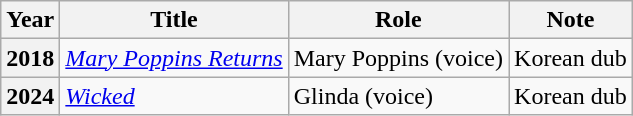<table class="wikitable plainrowheaders sortable">
<tr>
<th scope="col">Year</th>
<th scope="col">Title</th>
<th scope="col">Role</th>
<th>Note</th>
</tr>
<tr>
<th>2018</th>
<td><em><a href='#'>Mary Poppins Returns</a></em></td>
<td>Mary Poppins (voice)</td>
<td>Korean dub</td>
</tr>
<tr>
<th>2024</th>
<td><a href='#'><em>Wicked</em></a></td>
<td>Glinda (voice)</td>
<td>Korean dub</td>
</tr>
</table>
